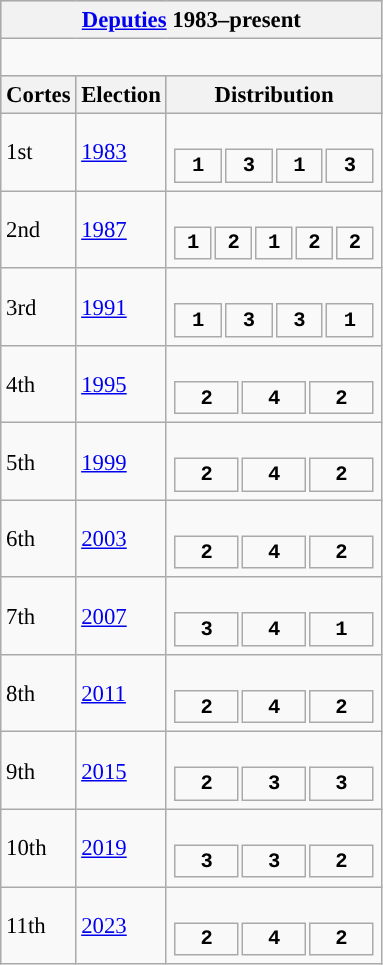<table class="wikitable" style="font-size:95%;">
<tr bgcolor="#CCCCCC">
<th colspan="3"><a href='#'>Deputies</a> 1983–present</th>
</tr>
<tr>
<td colspan="3"><br>











</td>
</tr>
<tr bgcolor="#CCCCCC">
<th>Cortes</th>
<th>Election</th>
<th>Distribution</th>
</tr>
<tr>
<td>1st</td>
<td><a href='#'>1983</a></td>
<td><br><table style="width:10em; font-size:90%; text-align:center; font-family:Courier New;">
<tr style="font-weight:bold">
<td style="background:">1</td>
<td style="background:">3</td>
<td style="background:">1</td>
<td style="background:">3</td>
</tr>
</table>
</td>
</tr>
<tr>
<td>2nd</td>
<td><a href='#'>1987</a></td>
<td><br><table style="width:10em; font-size:90%; text-align:center; font-family:Courier New;">
<tr style="font-weight:bold">
<td style="background:">1</td>
<td style="background:">2</td>
<td style="background:">1</td>
<td style="background:">2</td>
<td style="background:">2</td>
</tr>
</table>
</td>
</tr>
<tr>
<td>3rd</td>
<td><a href='#'>1991</a></td>
<td><br><table style="width:10em; font-size:90%; text-align:center; font-family:Courier New;">
<tr style="font-weight:bold">
<td style="background:">1</td>
<td style="background:">3</td>
<td style="background:">3</td>
<td style="background:">1</td>
</tr>
</table>
</td>
</tr>
<tr>
<td>4th</td>
<td><a href='#'>1995</a></td>
<td><br><table style="width:10em; font-size:90%; text-align:center; font-family:Courier New;">
<tr style="font-weight:bold">
<td style="background:">2</td>
<td style="background:">4</td>
<td style="background:">2</td>
</tr>
</table>
</td>
</tr>
<tr>
<td>5th</td>
<td><a href='#'>1999</a></td>
<td><br><table style="width:10em; font-size:90%; text-align:center; font-family:Courier New;">
<tr style="font-weight:bold">
<td style="background:">2</td>
<td style="background:">4</td>
<td style="background:">2</td>
</tr>
</table>
</td>
</tr>
<tr>
<td>6th</td>
<td><a href='#'>2003</a></td>
<td><br><table style="width:10em; font-size:90%; text-align:center; font-family:Courier New;">
<tr style="font-weight:bold">
<td style="background:">2</td>
<td style="background:">4</td>
<td style="background:">2</td>
</tr>
</table>
</td>
</tr>
<tr>
<td>7th</td>
<td><a href='#'>2007</a></td>
<td><br><table style="width:10em; font-size:90%; text-align:center; font-family:Courier New;">
<tr style="font-weight:bold">
<td style="background:">3</td>
<td style="background:">4</td>
<td style="background:">1</td>
</tr>
</table>
</td>
</tr>
<tr>
<td>8th</td>
<td><a href='#'>2011</a></td>
<td><br><table style="width:10em; font-size:90%; text-align:center; font-family:Courier New;">
<tr style="font-weight:bold">
<td style="background:">2</td>
<td style="background:">4</td>
<td style="background:">2</td>
</tr>
</table>
</td>
</tr>
<tr>
<td>9th</td>
<td><a href='#'>2015</a></td>
<td><br><table style="width:10em; font-size:90%; text-align:center; font-family:Courier New;">
<tr style="font-weight:bold">
<td style="background:">2</td>
<td style="background:">3</td>
<td style="background:">3</td>
</tr>
</table>
</td>
</tr>
<tr>
<td>10th</td>
<td><a href='#'>2019</a></td>
<td><br><table style="width:10em; font-size:90%; text-align:center; font-family:Courier New;">
<tr style="font-weight:bold">
<td style="background:">3</td>
<td style="background:">3</td>
<td style="background:">2</td>
</tr>
</table>
</td>
</tr>
<tr>
<td>11th</td>
<td><a href='#'>2023</a></td>
<td><br><table style="width:10em; font-size:90%; text-align:center; font-family:Courier New;">
<tr style="font-weight:bold">
<td style="background:">2</td>
<td style="background:">4</td>
<td style="background:">2</td>
</tr>
</table>
</td>
</tr>
</table>
